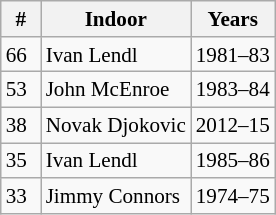<table class="wikitable" style="display:inline-table; font-size: 88%;">
<tr>
<th width=20>#</th>
<th>Indoor</th>
<th>Years</th>
</tr>
<tr>
<td>66</td>
<td> Ivan Lendl</td>
<td>1981–83</td>
</tr>
<tr>
<td>53</td>
<td> John McEnroe</td>
<td>1983–84</td>
</tr>
<tr>
<td>38</td>
<td> Novak Djokovic</td>
<td>2012–15</td>
</tr>
<tr>
<td>35</td>
<td> Ivan Lendl</td>
<td>1985–86</td>
</tr>
<tr>
<td>33</td>
<td> Jimmy Connors</td>
<td>1974–75</td>
</tr>
</table>
